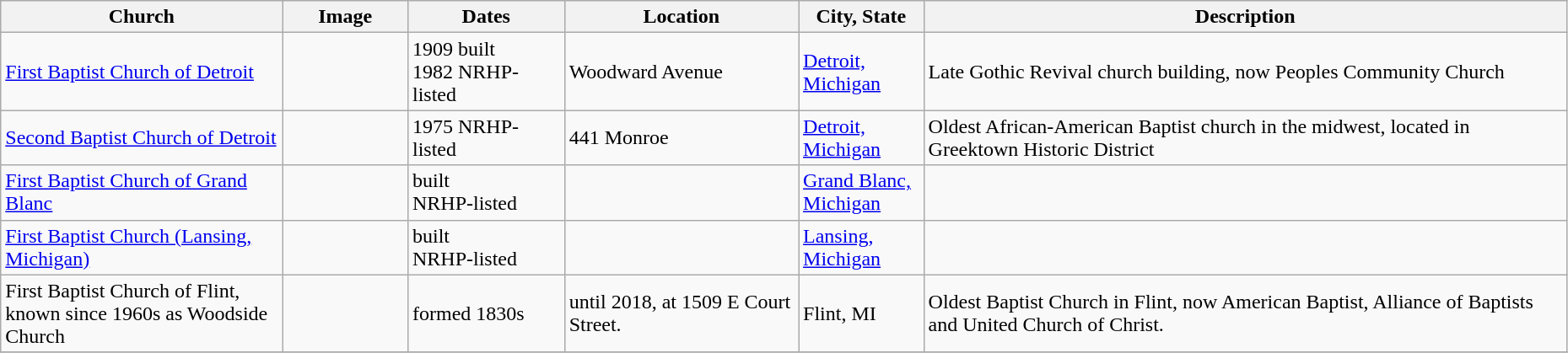<table class="wikitable sortable" style="width:98%">
<tr>
<th width = 18%><strong>Church</strong></th>
<th width = 8% class="unsortable"><strong>Image</strong></th>
<th width = 10%><strong>Dates</strong></th>
<th><strong>Location</strong></th>
<th width = 8%><strong>City, State</strong></th>
<th class="unsortable"><strong>Description</strong></th>
</tr>
<tr -Christian Fellowship of Love Baptist Church>
<td><a href='#'>First Baptist Church of Detroit</a></td>
<td></td>
<td>1909 built<br>1982 NRHP-listed</td>
<td>Woodward Avenue<br><small></small></td>
<td><a href='#'>Detroit, Michigan</a></td>
<td>Late Gothic Revival church building, now Peoples Community Church</td>
</tr>
<tr ->
<td><a href='#'>Second Baptist Church of Detroit</a></td>
<td></td>
<td>1975 NRHP-listed</td>
<td>441 Monroe<br><small></small></td>
<td><a href='#'>Detroit, Michigan</a></td>
<td>Oldest African-American Baptist church in the midwest, located in Greektown Historic District</td>
</tr>
<tr ->
<td><a href='#'>First Baptist Church of Grand Blanc</a></td>
<td></td>
<td>built<br> NRHP-listed</td>
<td></td>
<td><a href='#'>Grand Blanc, Michigan</a></td>
<td></td>
</tr>
<tr ->
<td><a href='#'>First Baptist Church (Lansing, Michigan)</a></td>
<td></td>
<td>built<br> NRHP-listed</td>
<td></td>
<td><a href='#'>Lansing, Michigan</a></td>
<td></td>
</tr>
<tr ->
<td>First Baptist Church of Flint, known since 1960s as Woodside Church</td>
<td></td>
<td>formed 1830s</td>
<td>until 2018, at 1509 E Court Street.</td>
<td>Flint, MI</td>
<td>Oldest Baptist Church in Flint, now American Baptist, Alliance of Baptists and United Church of Christ.</td>
</tr>
<tr - King Solomon missionary Baptist Church flint mi past sj Williams>
</tr>
</table>
